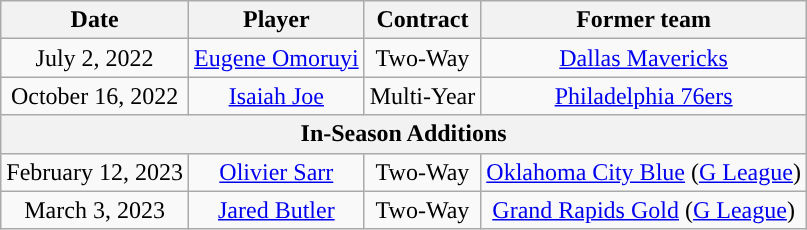<table class="wikitable" style="text-align: center">
<tr>
<th>Date</th>
<th>Player</th>
<th>Contract</th>
<th>Former team</th>
</tr>
<tr style="text-align: center">
<td>July 2, 2022</td>
<td><a href='#'>Eugene Omoruyi</a></td>
<td>Two-Way</td>
<td><a href='#'>Dallas Mavericks</a></td>
</tr>
<tr style="text-align: center">
<td>October 16, 2022</td>
<td><a href='#'>Isaiah Joe</a></td>
<td>Multi-Year</td>
<td><a href='#'>Philadelphia 76ers</a></td>
</tr>
<tr>
<th scope="row" colspan="6" style="text-align:center;”">In-Season Additions</th>
</tr>
<tr style="text-align: center">
<td>February 12, 2023</td>
<td><a href='#'>Olivier Sarr</a></td>
<td>Two-Way</td>
<td><a href='#'>Oklahoma City Blue</a> (<a href='#'>G League</a>)</td>
</tr>
<tr style="text-align: center">
<td>March 3, 2023</td>
<td><a href='#'>Jared Butler</a></td>
<td>Two-Way</td>
<td><a href='#'>Grand Rapids Gold</a> (<a href='#'>G League</a>)</td>
</tr>
</table>
